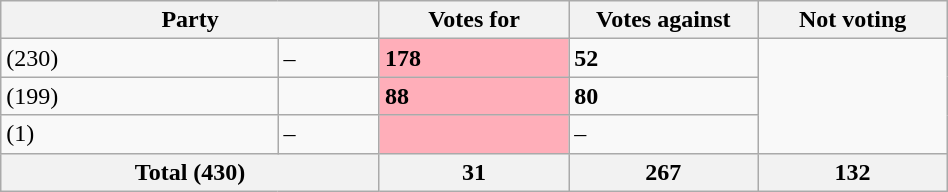<table class="wikitable" style="width:50%;">
<tr>
<th colspan="2">Party</th>
<th style="width:20%;">Votes for</th>
<th style="width:20%;">Votes against</th>
<th style="width:20%;">Not voting</th>
</tr>
<tr>
<td> (230)</td>
<td>–</td>
<td style="background-color:#ffaeb9;"><strong>178</strong></td>
<td><strong>52</strong></td>
</tr>
<tr>
<td> (199)</td>
<td></td>
<td style="background-color:#ffaeb9;"><strong>88</strong></td>
<td><strong>80</strong></td>
</tr>
<tr>
<td> (1)</td>
<td>–</td>
<td style="background-color:#ffaeb9;"></td>
<td>–</td>
</tr>
<tr>
<th colspan="2">Total (430)</th>
<th>31</th>
<th>267</th>
<th>132</th>
</tr>
</table>
